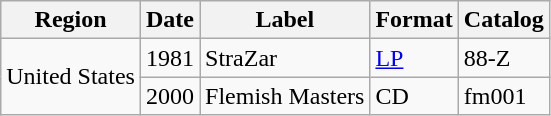<table class="wikitable">
<tr>
<th>Region</th>
<th>Date</th>
<th>Label</th>
<th>Format</th>
<th>Catalog</th>
</tr>
<tr>
<td rowspan="2">United States</td>
<td>1981</td>
<td>StraZar</td>
<td><a href='#'>LP</a></td>
<td>88-Z</td>
</tr>
<tr>
<td>2000</td>
<td>Flemish Masters</td>
<td>CD</td>
<td>fm001</td>
</tr>
</table>
